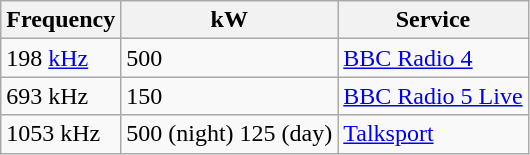<table class="wikitable sortable">
<tr>
<th>Frequency</th>
<th>kW</th>
<th>Service</th>
</tr>
<tr>
<td>198 <a href='#'>kHz</a></td>
<td>500</td>
<td><a href='#'>BBC Radio 4</a></td>
</tr>
<tr>
<td>693 kHz</td>
<td>150</td>
<td><a href='#'>BBC Radio 5 Live</a></td>
</tr>
<tr>
<td>1053 kHz</td>
<td>500 (night) 125 (day)</td>
<td><a href='#'>Talksport</a></td>
</tr>
</table>
